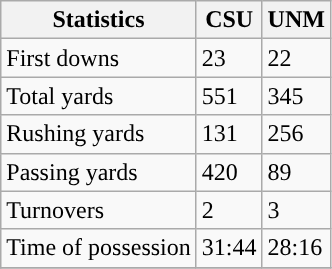<table class="wikitable">
<tr>
<th>Statistics</th>
<th>CSU</th>
<th>UNM</th>
</tr>
<tr>
<td>First downs</td>
<td>23</td>
<td>22</td>
</tr>
<tr>
<td>Total yards</td>
<td>551</td>
<td>345</td>
</tr>
<tr>
<td>Rushing yards</td>
<td>131</td>
<td>256</td>
</tr>
<tr>
<td>Passing yards</td>
<td>420</td>
<td>89</td>
</tr>
<tr>
<td>Turnovers</td>
<td>2</td>
<td>3</td>
</tr>
<tr>
<td>Time of possession</td>
<td>31:44</td>
<td>28:16</td>
</tr>
<tr>
</tr>
</table>
